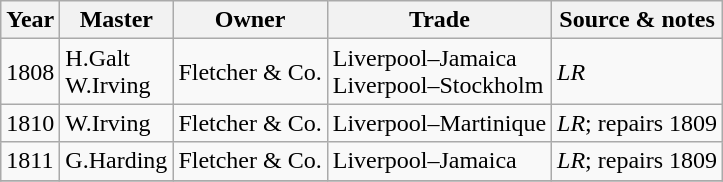<table class=" wikitable">
<tr>
<th>Year</th>
<th>Master</th>
<th>Owner</th>
<th>Trade</th>
<th>Source & notes</th>
</tr>
<tr>
<td>1808</td>
<td>H.Galt<br>W.Irving</td>
<td>Fletcher & Co.</td>
<td>Liverpool–Jamaica<br>Liverpool–Stockholm</td>
<td><em>LR</em></td>
</tr>
<tr>
<td>1810</td>
<td>W.Irving</td>
<td>Fletcher & Co.</td>
<td>Liverpool–Martinique</td>
<td><em>LR</em>; repairs 1809</td>
</tr>
<tr>
<td>1811</td>
<td>G.Harding</td>
<td>Fletcher & Co.</td>
<td>Liverpool–Jamaica</td>
<td><em>LR</em>; repairs 1809</td>
</tr>
<tr>
</tr>
</table>
